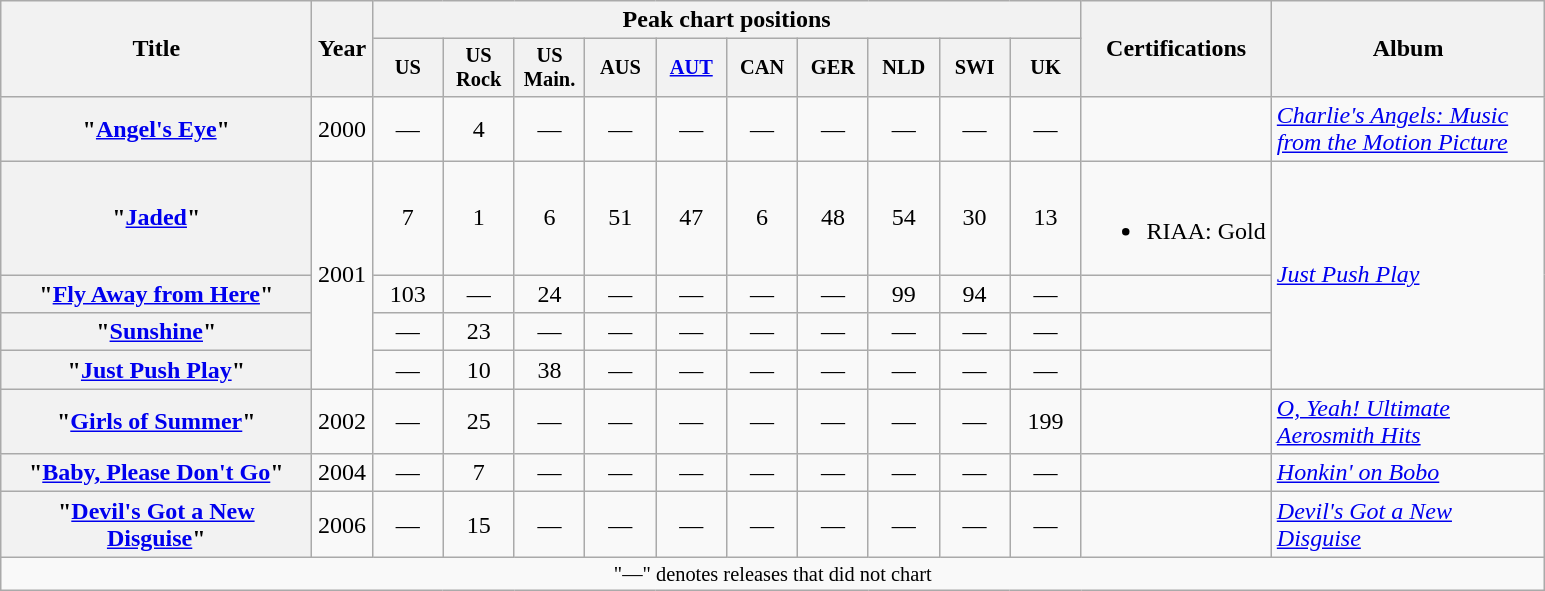<table class="wikitable plainrowheaders">
<tr>
<th rowspan="2" width="200">Title</th>
<th rowspan="2" width="33">Year</th>
<th colspan="10">Peak chart positions</th>
<th rowspan="2">Certifications</th>
<th rowspan="2" width="175">Album</th>
</tr>
<tr>
<th style="width:3em;font-size:85%">US<br></th>
<th style="width:3em;font-size:85%">US Rock<br></th>
<th style="width:3em;font-size:85%">US Main.<br></th>
<th style="width:3em;font-size:85%">AUS<br></th>
<th style="width:3em;font-size:85%"><a href='#'>AUT</a><br></th>
<th style="width:3em;font-size:85%">CAN<br></th>
<th style="width:3em;font-size:85%">GER<br></th>
<th style="width:3em;font-size:85%">NLD<br></th>
<th style="width:3em;font-size:85%">SWI<br></th>
<th style="width:3em;font-size:85%">UK<br></th>
</tr>
<tr>
<th scope="row">"<a href='#'>Angel's Eye</a>"</th>
<td align="center">2000</td>
<td align="center">—</td>
<td align="center">4</td>
<td align="center">—</td>
<td align="center">—</td>
<td align="center">—</td>
<td align="center">—</td>
<td align="center">—</td>
<td align="center">—</td>
<td align="center">—</td>
<td align="center">—</td>
<td></td>
<td><a href='#'><em>Charlie's Angels: Music from the Motion Picture</em></a></td>
</tr>
<tr>
<th scope="row">"<a href='#'>Jaded</a>"</th>
<td align="center" rowspan="4">2001</td>
<td align="center">7</td>
<td align="center">1</td>
<td align="center">6</td>
<td align="center">51</td>
<td align="center">47</td>
<td align="center">6</td>
<td align="center">48</td>
<td align="center">54</td>
<td align="center">30</td>
<td align="center">13</td>
<td><br><ul><li>RIAA: Gold</li></ul></td>
<td rowspan="4"><em><a href='#'>Just Push Play</a></em></td>
</tr>
<tr>
<th scope="row">"<a href='#'>Fly Away from Here</a>"</th>
<td align="center">103</td>
<td align="center">—</td>
<td align="center">24</td>
<td align="center">—</td>
<td align="center">—</td>
<td align="center">—</td>
<td align="center">—</td>
<td align="center">99</td>
<td align="center">94</td>
<td align="center">—</td>
<td></td>
</tr>
<tr>
<th scope="row">"<a href='#'>Sunshine</a>"</th>
<td align="center">—</td>
<td align="center">23</td>
<td align="center">—</td>
<td align="center">—</td>
<td align="center">—</td>
<td align="center">—</td>
<td align="center">—</td>
<td align="center">—</td>
<td align="center">—</td>
<td align="center">—</td>
<td></td>
</tr>
<tr>
<th scope="row">"<a href='#'>Just Push Play</a>"</th>
<td align="center">—</td>
<td align="center">10</td>
<td align="center">38</td>
<td align="center">—</td>
<td align="center">—</td>
<td align="center">—</td>
<td align="center">—</td>
<td align="center">—</td>
<td align="center">—</td>
<td align="center">—</td>
<td></td>
</tr>
<tr>
<th scope="row">"<a href='#'>Girls of Summer</a>"</th>
<td align="center">2002</td>
<td align="center">—</td>
<td align="center">25</td>
<td align="center">—</td>
<td align="center">—</td>
<td align="center">—</td>
<td align="center">—</td>
<td align="center">—</td>
<td align="center">—</td>
<td align="center">—</td>
<td align="center">199</td>
<td></td>
<td><em><a href='#'>O, Yeah! Ultimate Aerosmith Hits</a></em></td>
</tr>
<tr>
<th scope="row">"<a href='#'>Baby, Please Don't Go</a>"</th>
<td align="center">2004</td>
<td align="center">—</td>
<td align="center">7</td>
<td align="center">—</td>
<td align="center">—</td>
<td align="center">—</td>
<td align="center">—</td>
<td align="center">—</td>
<td align="center">—</td>
<td align="center">—</td>
<td align="center">—</td>
<td></td>
<td><em><a href='#'>Honkin' on Bobo</a></em></td>
</tr>
<tr>
<th scope="row">"<a href='#'>Devil's Got a New Disguise</a>"</th>
<td align="center">2006</td>
<td align="center">—</td>
<td align="center">15</td>
<td align="center">—</td>
<td align="center">—</td>
<td align="center">—</td>
<td align="center">—</td>
<td align="center">—</td>
<td align="center">—</td>
<td align="center">—</td>
<td align="center">—</td>
<td></td>
<td><em><a href='#'>Devil's Got a New Disguise</a></em></td>
</tr>
<tr>
<td align="center" colspan="16" style="font-size: 85%">"—" denotes releases that did not chart</td>
</tr>
</table>
